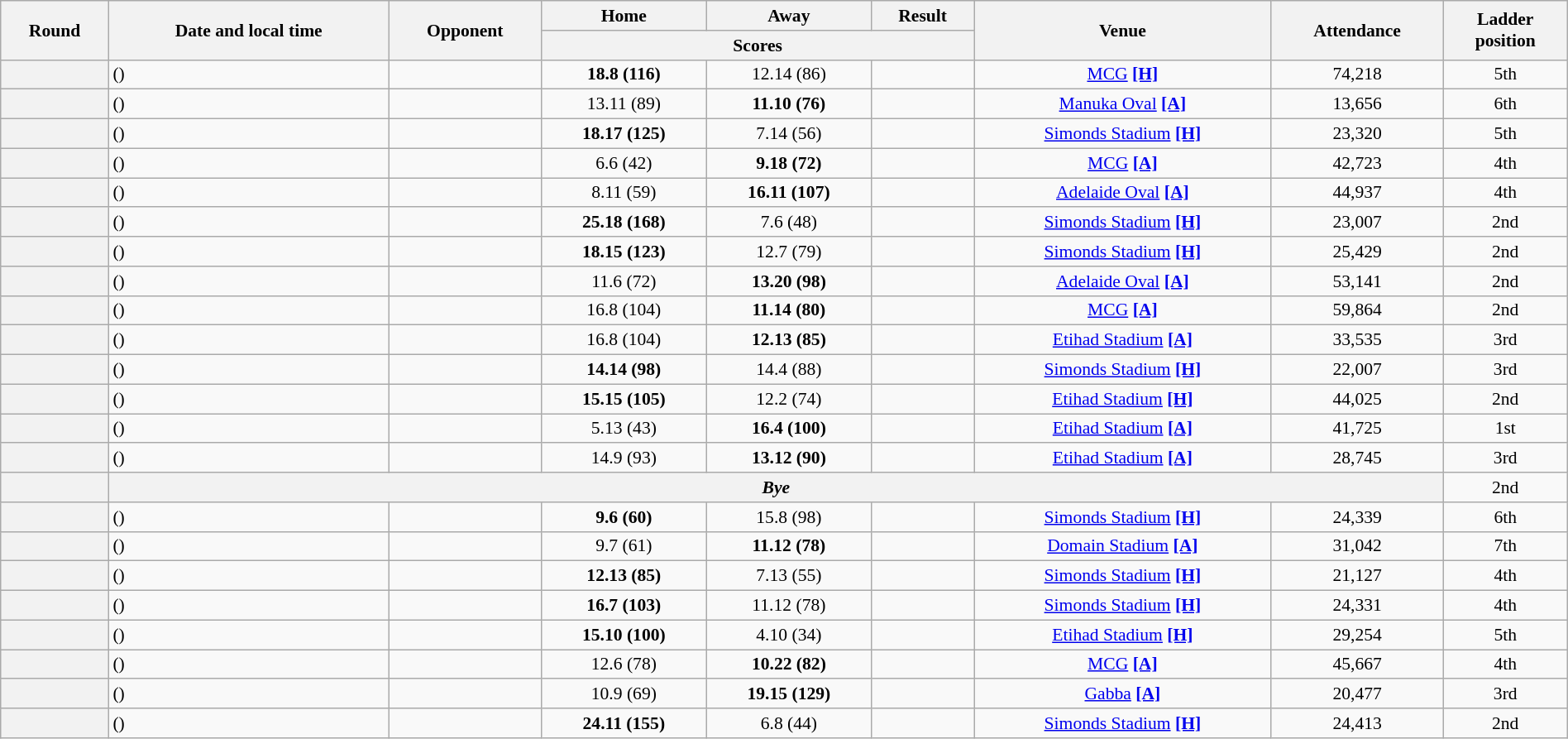<table class="wikitable plainrowheaders" style="font-size:90%; width:100%; text-align:center;">
<tr>
<th scope="col" rowspan="2">Round</th>
<th scope="col" rowspan="2">Date and local time</th>
<th scope="col" rowspan="2">Opponent</th>
<th scope="col">Home</th>
<th scope="col">Away</th>
<th scope="col">Result</th>
<th scope="col" rowspan="2">Venue</th>
<th scope="col" rowspan="2">Attendance</th>
<th scope="col" rowspan="2">Ladder<br>position</th>
</tr>
<tr>
<th scope="col" colspan="3">Scores</th>
</tr>
<tr>
<th scope="row"></th>
<td align=left> ()</td>
<td align=left></td>
<td><strong>18.8 (116)</strong></td>
<td>12.14 (86)</td>
<td></td>
<td><a href='#'>MCG</a> <a href='#'><strong>[H]</strong></a></td>
<td>74,218</td>
<td>5th</td>
</tr>
<tr>
<th scope="row"></th>
<td align=left> ()</td>
<td align=left></td>
<td>13.11 (89)</td>
<td><strong>11.10 (76)</strong></td>
<td></td>
<td><a href='#'>Manuka Oval</a> <a href='#'><strong>[A]</strong></a></td>
<td>13,656</td>
<td>6th</td>
</tr>
<tr>
<th scope="row"></th>
<td align=left> ()</td>
<td align=left></td>
<td><strong>18.17 (125)</strong></td>
<td>7.14 (56)</td>
<td></td>
<td><a href='#'>Simonds Stadium</a> <a href='#'><strong>[H]</strong></a></td>
<td>23,320</td>
<td>5th</td>
</tr>
<tr>
<th scope="row"></th>
<td align=left> ()</td>
<td align=left></td>
<td>6.6 (42)</td>
<td><strong>9.18 (72)</strong></td>
<td></td>
<td><a href='#'>MCG</a> <a href='#'><strong>[A]</strong></a></td>
<td>42,723</td>
<td>4th</td>
</tr>
<tr>
<th scope="row"></th>
<td align=left> ()</td>
<td align=left></td>
<td>8.11 (59)</td>
<td><strong>16.11 (107)</strong></td>
<td></td>
<td><a href='#'>Adelaide Oval</a> <a href='#'><strong>[A]</strong></a></td>
<td>44,937</td>
<td>4th</td>
</tr>
<tr>
<th scope="row"></th>
<td align=left> ()</td>
<td align=left></td>
<td><strong>25.18 (168)</strong></td>
<td>7.6 (48)</td>
<td></td>
<td><a href='#'>Simonds Stadium</a> <a href='#'><strong>[H]</strong></a></td>
<td>23,007</td>
<td>2nd</td>
</tr>
<tr>
<th scope="row"></th>
<td align=left> ()</td>
<td align=left></td>
<td><strong>18.15 (123)</strong></td>
<td>12.7 (79)</td>
<td></td>
<td><a href='#'>Simonds Stadium</a> <a href='#'><strong>[H]</strong></a></td>
<td>25,429</td>
<td>2nd</td>
</tr>
<tr>
<th scope="row"></th>
<td align=left> ()</td>
<td align=left></td>
<td>11.6 (72)</td>
<td><strong>13.20 (98)</strong></td>
<td></td>
<td><a href='#'>Adelaide Oval</a> <a href='#'><strong>[A]</strong></a></td>
<td>53,141</td>
<td>2nd</td>
</tr>
<tr>
<th scope="row"></th>
<td align=left> ()</td>
<td align=left></td>
<td>16.8 (104)</td>
<td><strong>11.14 (80)</strong></td>
<td></td>
<td><a href='#'>MCG</a> <a href='#'><strong>[A]</strong></a></td>
<td>59,864</td>
<td>2nd</td>
</tr>
<tr>
<th scope="row"></th>
<td align=left> ()</td>
<td align=left></td>
<td>16.8 (104)</td>
<td><strong>12.13 (85)</strong></td>
<td></td>
<td><a href='#'>Etihad Stadium</a> <a href='#'><strong>[A]</strong></a></td>
<td>33,535</td>
<td>3rd</td>
</tr>
<tr>
<th scope="row"></th>
<td align=left> ()</td>
<td align=left></td>
<td><strong>14.14 (98)</strong></td>
<td>14.4 (88)</td>
<td></td>
<td><a href='#'>Simonds Stadium</a> <a href='#'><strong>[H]</strong></a></td>
<td>22,007</td>
<td>3rd</td>
</tr>
<tr>
<th scope="row"></th>
<td align=left> ()</td>
<td align=left></td>
<td><strong>15.15 (105)</strong></td>
<td>12.2 (74)</td>
<td></td>
<td><a href='#'>Etihad Stadium</a> <a href='#'><strong>[H]</strong></a></td>
<td>44,025</td>
<td>2nd</td>
</tr>
<tr>
<th scope="row"></th>
<td align=left> ()</td>
<td align=left></td>
<td>5.13 (43)</td>
<td><strong>16.4 (100)</strong></td>
<td></td>
<td><a href='#'>Etihad Stadium</a> <a href='#'><strong>[A]</strong></a></td>
<td>41,725</td>
<td>1st</td>
</tr>
<tr>
<th scope="row"></th>
<td align=left> ()</td>
<td align=left></td>
<td>14.9 (93)</td>
<td><strong>13.12 (90)</strong></td>
<td></td>
<td><a href='#'>Etihad Stadium</a> <a href='#'><strong>[A]</strong></a></td>
<td>28,745</td>
<td>3rd</td>
</tr>
<tr>
<th scope="row"></th>
<th colspan=7><span><em>Bye</em></span></th>
<td>2nd</td>
</tr>
<tr>
<th scope="row"></th>
<td align=left> ()</td>
<td align=left></td>
<td><strong>9.6 (60)</strong></td>
<td>15.8 (98)</td>
<td></td>
<td><a href='#'>Simonds Stadium</a> <a href='#'><strong>[H]</strong></a></td>
<td>24,339</td>
<td>6th</td>
</tr>
<tr>
<th scope="row"></th>
<td align=left> ()</td>
<td align=left></td>
<td>9.7 (61)</td>
<td><strong>11.12  (78)</strong></td>
<td></td>
<td><a href='#'>Domain Stadium</a> <a href='#'><strong>[A]</strong></a></td>
<td>31,042</td>
<td>7th</td>
</tr>
<tr>
<th scope="row"></th>
<td align=left> ()</td>
<td align=left></td>
<td><strong>12.13 (85)</strong></td>
<td>7.13 (55)</td>
<td></td>
<td><a href='#'>Simonds Stadium</a> <a href='#'><strong>[H]</strong></a></td>
<td>21,127</td>
<td>4th</td>
</tr>
<tr>
<th scope="row"></th>
<td align=left> ()</td>
<td align=left></td>
<td><strong>16.7 (103)</strong></td>
<td>11.12 (78)</td>
<td></td>
<td><a href='#'>Simonds Stadium</a> <a href='#'><strong>[H]</strong></a></td>
<td>24,331</td>
<td>4th</td>
</tr>
<tr>
<th scope="row"></th>
<td align=left> ()</td>
<td align=left></td>
<td><strong>15.10 (100)</strong></td>
<td>4.10 (34)</td>
<td></td>
<td><a href='#'>Etihad Stadium</a> <a href='#'><strong>[H]</strong></a></td>
<td>29,254</td>
<td>5th</td>
</tr>
<tr>
<th scope="row"></th>
<td align=left> ()</td>
<td align=left></td>
<td>12.6 (78)</td>
<td><strong>10.22 (82)</strong></td>
<td></td>
<td><a href='#'>MCG</a> <a href='#'><strong>[A]</strong></a></td>
<td>45,667</td>
<td>4th</td>
</tr>
<tr>
<th scope="row"></th>
<td align=left> ()</td>
<td align=left></td>
<td>10.9 (69)</td>
<td><strong>19.15 (129)</strong></td>
<td></td>
<td><a href='#'>Gabba</a> <a href='#'><strong>[A]</strong></a></td>
<td>20,477</td>
<td>3rd</td>
</tr>
<tr>
<th scope="row"></th>
<td align=left> ()</td>
<td align=left></td>
<td><strong>24.11 (155)</strong></td>
<td>6.8 (44)</td>
<td></td>
<td><a href='#'>Simonds Stadium</a> <a href='#'><strong>[H]</strong></a></td>
<td>24,413</td>
<td>2nd</td>
</tr>
</table>
